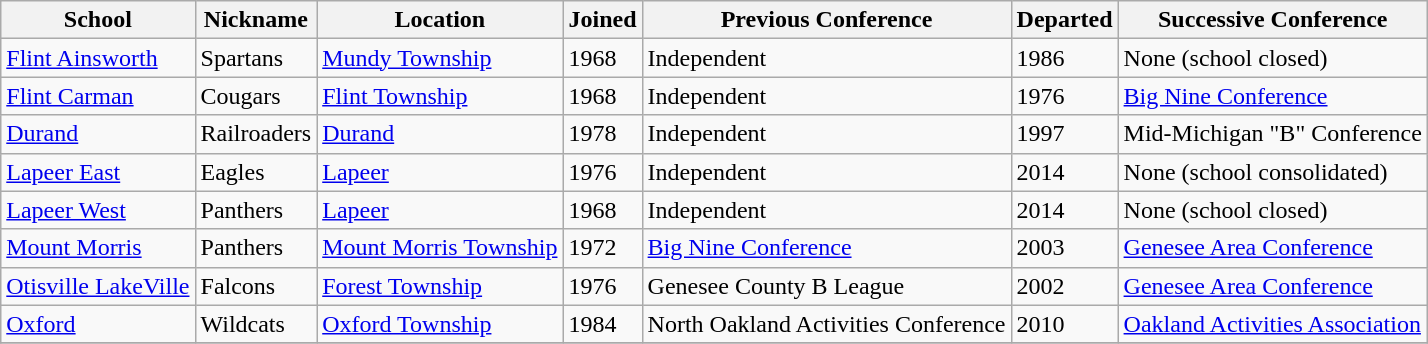<table class="wikitable sortable">
<tr>
<th>School</th>
<th>Nickname</th>
<th>Location</th>
<th>Joined</th>
<th>Previous Conference</th>
<th>Departed</th>
<th>Successive Conference</th>
</tr>
<tr>
<td><a href='#'>Flint Ainsworth</a></td>
<td>Spartans</td>
<td><a href='#'>Mundy Township</a></td>
<td>1968</td>
<td>Independent</td>
<td>1986</td>
<td>None (school closed)</td>
</tr>
<tr>
<td><a href='#'>Flint Carman</a></td>
<td>Cougars</td>
<td><a href='#'>Flint Township</a></td>
<td>1968</td>
<td>Independent</td>
<td>1976</td>
<td><a href='#'>Big Nine Conference</a></td>
</tr>
<tr>
<td><a href='#'>Durand</a></td>
<td>Railroaders</td>
<td><a href='#'>Durand</a></td>
<td>1978</td>
<td>Independent</td>
<td>1997</td>
<td>Mid-Michigan "B" Conference</td>
</tr>
<tr>
<td><a href='#'>Lapeer East</a></td>
<td>Eagles</td>
<td><a href='#'>Lapeer</a></td>
<td>1976</td>
<td>Independent</td>
<td>2014</td>
<td>None (school consolidated)</td>
</tr>
<tr>
<td><a href='#'>Lapeer West</a></td>
<td>Panthers</td>
<td><a href='#'>Lapeer</a></td>
<td>1968</td>
<td>Independent</td>
<td>2014</td>
<td>None (school closed)</td>
</tr>
<tr>
<td><a href='#'>Mount Morris</a></td>
<td>Panthers</td>
<td><a href='#'>Mount Morris Township</a></td>
<td>1972</td>
<td><a href='#'>Big Nine Conference</a></td>
<td>2003</td>
<td><a href='#'>Genesee Area Conference</a></td>
</tr>
<tr>
<td><a href='#'>Otisville LakeVille</a></td>
<td>Falcons</td>
<td><a href='#'>Forest Township</a></td>
<td>1976</td>
<td>Genesee County B League</td>
<td>2002</td>
<td><a href='#'>Genesee Area Conference</a></td>
</tr>
<tr>
<td><a href='#'>Oxford</a></td>
<td>Wildcats</td>
<td><a href='#'>Oxford Township</a></td>
<td>1984</td>
<td>North Oakland Activities Conference</td>
<td>2010</td>
<td><a href='#'>Oakland Activities Association</a></td>
</tr>
<tr>
</tr>
</table>
